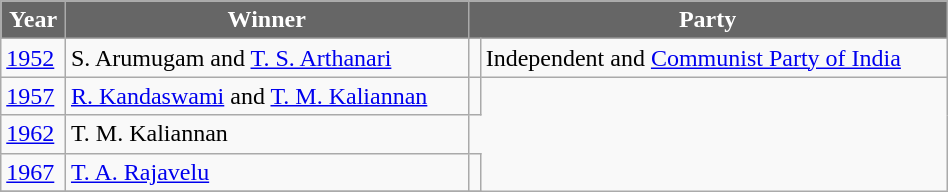<table class="wikitable" width="50%">
<tr>
<th style="background-color:#666666; color:white">Year</th>
<th style="background-color:#666666; color:white">Winner</th>
<th style="background-color:#666666; color:white" colspan="2">Party</th>
</tr>
<tr>
<td><a href='#'>1952</a></td>
<td>S. Arumugam and <a href='#'>T. S. Arthanari</a></td>
<td></td>
<td>Independent and <a href='#'>Communist Party of India</a></td>
</tr>
<tr>
<td><a href='#'>1957</a></td>
<td><a href='#'>R. Kandaswami</a> and <a href='#'>T. M. Kaliannan</a></td>
<td></td>
</tr>
<tr>
<td><a href='#'>1962</a></td>
<td>T. M. Kaliannan</td>
</tr>
<tr>
<td><a href='#'>1967</a></td>
<td><a href='#'>T. A. Rajavelu</a></td>
<td></td>
</tr>
<tr>
</tr>
</table>
